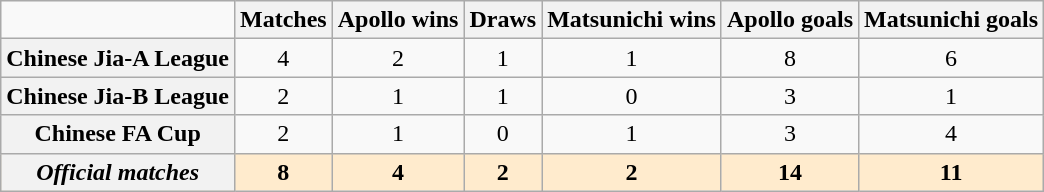<table class="wikitable" style="text-align: center;">
<tr>
<td></td>
<th>Matches</th>
<th>Apollo wins</th>
<th>Draws</th>
<th>Matsunichi wins</th>
<th>Apollo goals</th>
<th>Matsunichi goals</th>
</tr>
<tr>
<th>Chinese Jia-A League</th>
<td>4</td>
<td>2</td>
<td>1</td>
<td>1</td>
<td>8</td>
<td>6</td>
</tr>
<tr>
<th>Chinese Jia-B League</th>
<td>2</td>
<td>1</td>
<td>1</td>
<td>0</td>
<td>3</td>
<td>1</td>
</tr>
<tr>
<th>Chinese FA Cup</th>
<td>2</td>
<td>1</td>
<td>0</td>
<td>1</td>
<td>3</td>
<td>4</td>
</tr>
<tr style="background:blanchedalmond;">
<th><strong><em>Official matches</em></strong></th>
<td><strong>8</strong></td>
<td><strong>4</strong></td>
<td><strong>2</strong></td>
<td><strong>2</strong></td>
<td><strong>14</strong></td>
<td><strong>11</strong></td>
</tr>
</table>
